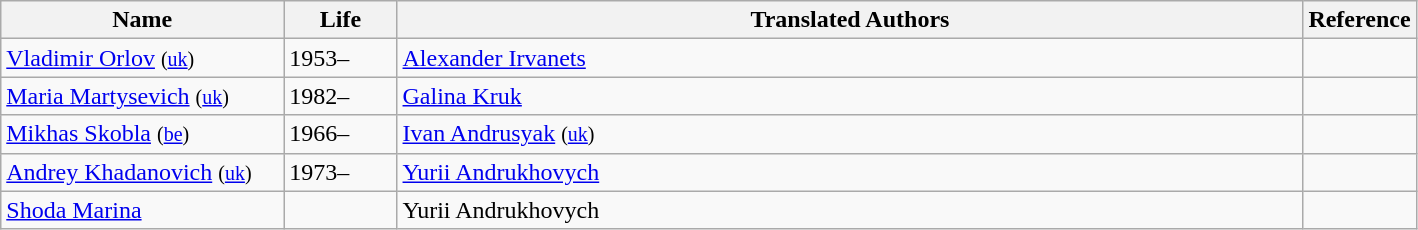<table class="wikitable sortable">
<tr>
<th width="20%">Name</th>
<th width="8%">Life</th>
<th width="*">Translated Authors</th>
<th width="8%   ">Reference</th>
</tr>
<tr>
<td><a href='#'>Vladimir Orlov</a> <small>(<a href='#'>uk</a>)</small></td>
<td>1953–</td>
<td><a href='#'>Alexander Irvanets</a></td>
<td></td>
</tr>
<tr>
<td><a href='#'>Maria Martysevich</a> <small>(<a href='#'>uk</a>)</small></td>
<td>1982–</td>
<td><a href='#'>Galina Kruk</a></td>
<td></td>
</tr>
<tr>
<td><a href='#'>Mikhas Skobla</a> <small>(<a href='#'>be</a>)</small></td>
<td>1966–</td>
<td><a href='#'>Ivan Andrusyak</a> <small>(<a href='#'>uk</a>)</small></td>
<td></td>
</tr>
<tr>
<td><a href='#'>Andrey Khadanovich</a> <small>(<a href='#'>uk</a>)</small></td>
<td>1973–</td>
<td><a href='#'>Yurii Andrukhovych</a></td>
<td></td>
</tr>
<tr>
<td><a href='#'>Shoda Marina</a></td>
<td></td>
<td>Yurii Andrukhovych</td>
<td></td>
</tr>
</table>
